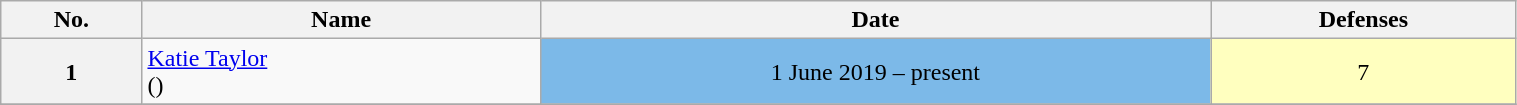<table class="wikitable sortable" style="width:80%;">
<tr>
<th>No.</th>
<th>Name</th>
<th>Date</th>
<th>Defenses</th>
</tr>
<tr>
<th>1</th>
<td align="left"><a href='#'>Katie Taylor</a><br>()</td>
<td style="background:#7CB9E8;" align="center">1 June 2019 – present</td>
<td style="background:#ffffbf;" align="center">7</td>
</tr>
<tr>
</tr>
</table>
